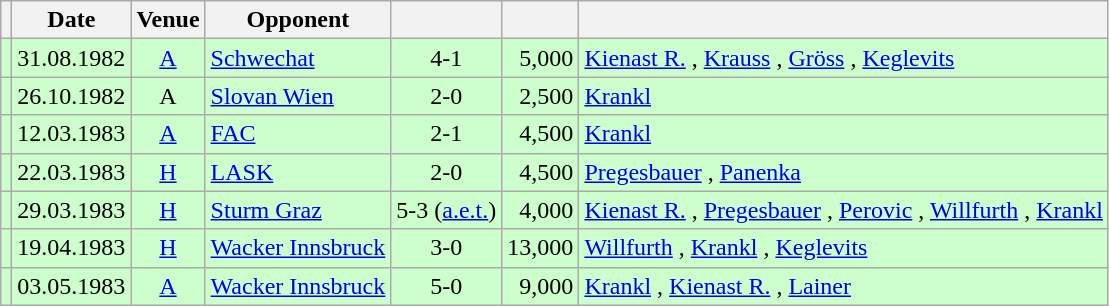<table class="wikitable" Style="text-align: center">
<tr>
<th></th>
<th>Date</th>
<th>Venue</th>
<th>Opponent</th>
<th></th>
<th></th>
<th></th>
</tr>
<tr style="background:#cfc">
<td></td>
<td>31.08.1982</td>
<td><a href='#'>A</a></td>
<td align="left"><a href='#'>Schwechat</a></td>
<td>4-1</td>
<td align="right">5,000</td>
<td align="left"><a href='#'>Kienast R.</a> , <a href='#'>Krauss</a> , <a href='#'>Gröss</a> , <a href='#'>Keglevits</a> </td>
</tr>
<tr style="background:#cfc">
<td></td>
<td>26.10.1982</td>
<td>A</td>
<td align="left"><a href='#'>Slovan Wien</a></td>
<td>2-0</td>
<td align="right">2,500</td>
<td align="left"><a href='#'>Krankl</a>  </td>
</tr>
<tr style="background:#cfc">
<td></td>
<td>12.03.1983</td>
<td><a href='#'>A</a></td>
<td align="left"><a href='#'>FAC</a></td>
<td>2-1</td>
<td align="right">4,500</td>
<td align="left"><a href='#'>Krankl</a>  </td>
</tr>
<tr style="background:#cfc">
<td></td>
<td>22.03.1983</td>
<td><a href='#'>H</a></td>
<td align="left"><a href='#'>LASK</a></td>
<td>2-0</td>
<td align="right">4,500</td>
<td align="left"><a href='#'>Pregesbauer</a> , <a href='#'>Panenka</a> </td>
</tr>
<tr style="background:#cfc">
<td></td>
<td>29.03.1983</td>
<td><a href='#'>H</a></td>
<td align="left"><a href='#'>Sturm Graz</a></td>
<td>5-3 (<a href='#'>a.e.t.</a>)</td>
<td align="right">4,000</td>
<td align="left"><a href='#'>Kienast R.</a> , <a href='#'>Pregesbauer</a> , <a href='#'>Perovic</a> , <a href='#'>Willfurth</a> , <a href='#'>Krankl</a> </td>
</tr>
<tr style="background:#cfc">
<td></td>
<td>19.04.1983</td>
<td><a href='#'>H</a></td>
<td align="left"><a href='#'>Wacker Innsbruck</a></td>
<td>3-0</td>
<td align="right">13,000</td>
<td align="left"><a href='#'>Willfurth</a> , <a href='#'>Krankl</a> , <a href='#'>Keglevits</a> </td>
</tr>
<tr style="background:#cfc">
<td></td>
<td>03.05.1983</td>
<td><a href='#'>A</a></td>
<td align="left"><a href='#'>Wacker Innsbruck</a></td>
<td>5-0</td>
<td align="right">9,000</td>
<td align="left"><a href='#'>Krankl</a>   , <a href='#'>Kienast R.</a> , <a href='#'>Lainer</a> </td>
</tr>
</table>
